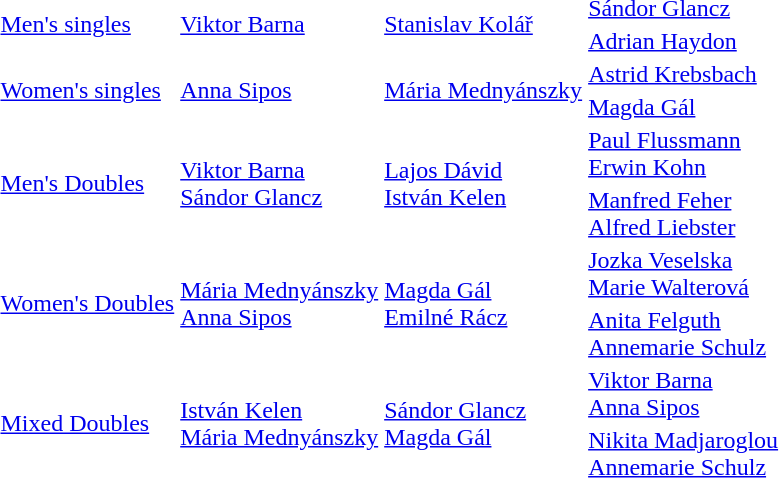<table>
<tr>
<td rowspan=2><a href='#'>Men's singles</a></td>
<td rowspan=2> <a href='#'>Viktor Barna</a></td>
<td rowspan=2> <a href='#'>Stanislav Kolář</a></td>
<td> <a href='#'>Sándor Glancz</a></td>
</tr>
<tr>
<td> <a href='#'>Adrian Haydon</a></td>
</tr>
<tr>
<td rowspan=2><a href='#'>Women's singles</a></td>
<td rowspan=2> <a href='#'>Anna Sipos</a></td>
<td rowspan=2> <a href='#'>Mária Mednyánszky</a></td>
<td> <a href='#'>Astrid Krebsbach</a></td>
</tr>
<tr>
<td> <a href='#'>Magda Gál</a></td>
</tr>
<tr>
<td rowspan=2><a href='#'>Men's Doubles</a></td>
<td rowspan=2> <a href='#'>Viktor Barna</a><br> <a href='#'>Sándor Glancz</a></td>
<td rowspan=2> <a href='#'>Lajos Dávid</a><br> <a href='#'>István Kelen</a></td>
<td> <a href='#'>Paul Flussmann</a><br> <a href='#'>Erwin Kohn</a></td>
</tr>
<tr>
<td> <a href='#'>Manfred Feher</a><br> <a href='#'>Alfred Liebster</a></td>
</tr>
<tr>
<td rowspan=2><a href='#'>Women's Doubles</a></td>
<td rowspan=2> <a href='#'>Mária Mednyánszky</a><br> <a href='#'>Anna Sipos</a></td>
<td rowspan=2> <a href='#'>Magda Gál</a><br> <a href='#'>Emilné Rácz</a></td>
<td> <a href='#'>Jozka Veselska</a><br> <a href='#'>Marie Walterová</a></td>
</tr>
<tr>
<td> <a href='#'>Anita Felguth</a><br> <a href='#'>Annemarie Schulz</a></td>
</tr>
<tr>
<td rowspan=2><a href='#'>Mixed Doubles</a></td>
<td rowspan=2> <a href='#'>István Kelen</a><br> <a href='#'>Mária Mednyánszky</a></td>
<td rowspan=2> <a href='#'>Sándor Glancz</a><br> <a href='#'>Magda Gál</a></td>
<td> <a href='#'>Viktor Barna</a><br> <a href='#'>Anna Sipos</a></td>
</tr>
<tr>
<td> <a href='#'>Nikita Madjaroglou</a><br> <a href='#'>Annemarie Schulz</a></td>
</tr>
</table>
